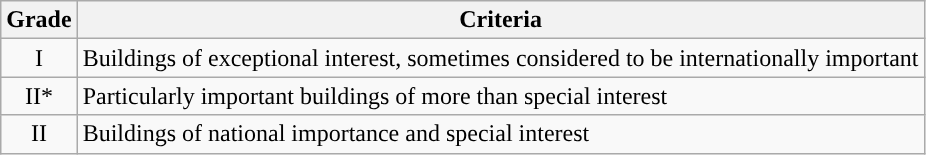<table class="wikitable">
<tr>
<th>Grade</th>
<th>Criteria</th>
</tr>
<tr>
<td align="center" >I</td>
<td>Buildings of exceptional interest, sometimes considered to be internationally important</td>
</tr>
<tr>
<td align="center" >II*</td>
<td>Particularly important buildings of more than special interest</td>
</tr>
<tr>
<td align="center" >II</td>
<td>Buildings of national importance and special interest</td>
</tr>
</table>
